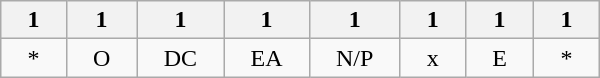<table class="wikitable  floatright mw-collapsible" style="width: 400px;">
<tr style="text-align: center;">
<th width="1%">1</th>
<th width="1%">1</th>
<th width="1%">1</th>
<th width="1%">1</th>
<th width="1%">1</th>
<th width="1%">1</th>
<th width="1%">1</th>
<th width="1%">1</th>
</tr>
<tr style="text-align: center;">
<td>*</td>
<td>O</td>
<td>DC</td>
<td>EA</td>
<td>N/P</td>
<td>x</td>
<td>E</td>
<td>*</td>
</tr>
</table>
